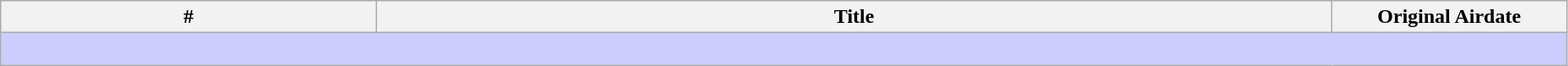<table class="wikitable" width="98%">
<tr>
<th>#</th>
<th>Title</th>
<th width="15%">Original Airdate</th>
</tr>
<tr>
<td colspan="4" bgcolor="#CCF"><br>











</td>
</tr>
</table>
